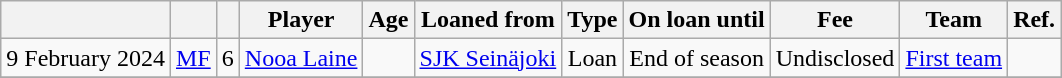<table class="wikitable" style="text-align:center; font-size:100%; ">
<tr>
<th></th>
<th></th>
<th></th>
<th>Player</th>
<th>Age</th>
<th>Loaned from</th>
<th>Type</th>
<th>On loan until</th>
<th>Fee</th>
<th>Team</th>
<th>Ref.</th>
</tr>
<tr>
<td>9 February 2024</td>
<td><a href='#'>MF</a></td>
<td>6</td>
<td style="text-align:left"> <a href='#'>Nooa Laine</a></td>
<td></td>
<td style="text-align:left"> <a href='#'>SJK Seinäjoki</a></td>
<td>Loan</td>
<td>End of season</td>
<td>Undisclosed</td>
<td><a href='#'>First team</a></td>
<td></td>
</tr>
<tr>
</tr>
</table>
